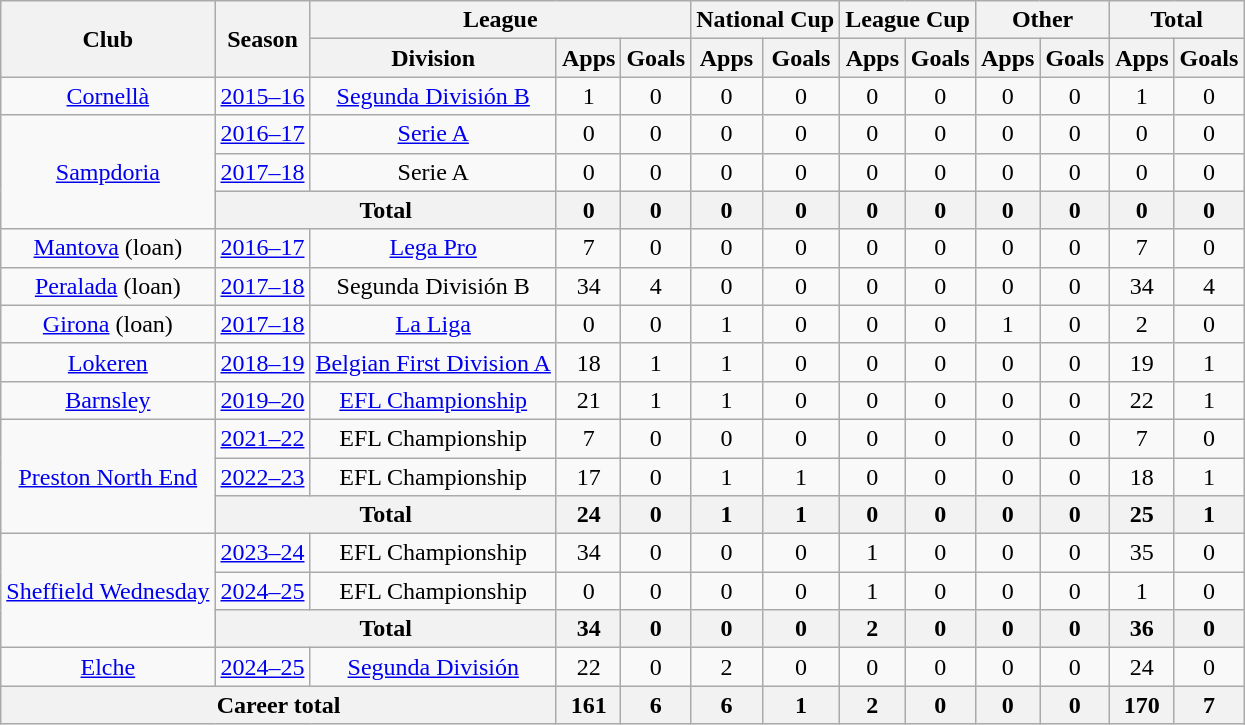<table class="wikitable" style="text-align: center;">
<tr>
<th rowspan="2">Club</th>
<th rowspan="2">Season</th>
<th colspan="3">League</th>
<th colspan="2">National Cup</th>
<th colspan="2">League Cup</th>
<th colspan="2">Other</th>
<th colspan="2">Total</th>
</tr>
<tr>
<th>Division</th>
<th>Apps</th>
<th>Goals</th>
<th>Apps</th>
<th>Goals</th>
<th>Apps</th>
<th>Goals</th>
<th>Apps</th>
<th>Goals</th>
<th>Apps</th>
<th>Goals</th>
</tr>
<tr>
<td><a href='#'>Cornellà</a></td>
<td><a href='#'>2015–16</a></td>
<td><a href='#'>Segunda División B</a></td>
<td>1</td>
<td>0</td>
<td>0</td>
<td>0</td>
<td>0</td>
<td>0</td>
<td>0</td>
<td>0</td>
<td>1</td>
<td>0</td>
</tr>
<tr>
<td rowspan=3><a href='#'>Sampdoria</a></td>
<td><a href='#'>2016–17</a></td>
<td><a href='#'>Serie A</a></td>
<td>0</td>
<td>0</td>
<td>0</td>
<td>0</td>
<td>0</td>
<td>0</td>
<td>0</td>
<td>0</td>
<td>0</td>
<td>0</td>
</tr>
<tr>
<td><a href='#'>2017–18</a></td>
<td>Serie A</td>
<td>0</td>
<td>0</td>
<td>0</td>
<td>0</td>
<td>0</td>
<td>0</td>
<td>0</td>
<td>0</td>
<td>0</td>
<td>0</td>
</tr>
<tr>
<th colspan=2>Total</th>
<th>0</th>
<th>0</th>
<th>0</th>
<th>0</th>
<th>0</th>
<th>0</th>
<th>0</th>
<th>0</th>
<th>0</th>
<th>0</th>
</tr>
<tr>
<td><a href='#'>Mantova</a> (loan)</td>
<td><a href='#'>2016–17</a></td>
<td><a href='#'>Lega Pro</a></td>
<td>7</td>
<td>0</td>
<td>0</td>
<td>0</td>
<td>0</td>
<td>0</td>
<td>0</td>
<td>0</td>
<td>7</td>
<td>0</td>
</tr>
<tr>
<td><a href='#'>Peralada</a> (loan)</td>
<td><a href='#'>2017–18</a></td>
<td>Segunda División B</td>
<td>34</td>
<td>4</td>
<td>0</td>
<td>0</td>
<td>0</td>
<td>0</td>
<td>0</td>
<td>0</td>
<td>34</td>
<td>4</td>
</tr>
<tr>
<td><a href='#'>Girona</a> (loan)</td>
<td><a href='#'>2017–18</a></td>
<td><a href='#'>La Liga</a></td>
<td>0</td>
<td>0</td>
<td>1</td>
<td>0</td>
<td>0</td>
<td>0</td>
<td>1</td>
<td>0</td>
<td>2</td>
<td>0</td>
</tr>
<tr>
<td><a href='#'>Lokeren</a></td>
<td><a href='#'>2018–19</a></td>
<td><a href='#'>Belgian First Division A</a></td>
<td>18</td>
<td>1</td>
<td>1</td>
<td>0</td>
<td>0</td>
<td>0</td>
<td>0</td>
<td>0</td>
<td>19</td>
<td>1</td>
</tr>
<tr>
<td><a href='#'>Barnsley</a></td>
<td><a href='#'>2019–20</a></td>
<td><a href='#'>EFL Championship</a></td>
<td>21</td>
<td>1</td>
<td>1</td>
<td>0</td>
<td>0</td>
<td>0</td>
<td>0</td>
<td>0</td>
<td>22</td>
<td>1</td>
</tr>
<tr>
<td rowspan=3><a href='#'>Preston North End</a></td>
<td><a href='#'>2021–22</a></td>
<td>EFL Championship</td>
<td>7</td>
<td>0</td>
<td>0</td>
<td>0</td>
<td>0</td>
<td>0</td>
<td>0</td>
<td>0</td>
<td>7</td>
<td>0</td>
</tr>
<tr>
<td><a href='#'>2022–23</a></td>
<td>EFL Championship</td>
<td>17</td>
<td>0</td>
<td>1</td>
<td>1</td>
<td>0</td>
<td>0</td>
<td>0</td>
<td>0</td>
<td>18</td>
<td>1</td>
</tr>
<tr>
<th colspan="2">Total</th>
<th>24</th>
<th>0</th>
<th>1</th>
<th>1</th>
<th>0</th>
<th>0</th>
<th>0</th>
<th>0</th>
<th>25</th>
<th>1</th>
</tr>
<tr>
<td rowspan=3><a href='#'>Sheffield Wednesday</a></td>
<td><a href='#'>2023–24</a></td>
<td>EFL Championship</td>
<td>34</td>
<td>0</td>
<td>0</td>
<td>0</td>
<td>1</td>
<td>0</td>
<td>0</td>
<td>0</td>
<td>35</td>
<td>0</td>
</tr>
<tr>
<td><a href='#'>2024–25</a></td>
<td>EFL Championship</td>
<td>0</td>
<td>0</td>
<td>0</td>
<td>0</td>
<td>1</td>
<td>0</td>
<td>0</td>
<td>0</td>
<td>1</td>
<td>0</td>
</tr>
<tr>
<th colspan="2">Total</th>
<th>34</th>
<th>0</th>
<th>0</th>
<th>0</th>
<th>2</th>
<th>0</th>
<th>0</th>
<th>0</th>
<th>36</th>
<th>0</th>
</tr>
<tr>
<td><a href='#'>Elche</a></td>
<td><a href='#'>2024–25</a></td>
<td><a href='#'>Segunda División</a></td>
<td>22</td>
<td>0</td>
<td>2</td>
<td>0</td>
<td>0</td>
<td>0</td>
<td>0</td>
<td>0</td>
<td>24</td>
<td>0</td>
</tr>
<tr>
<th colspan="3">Career total</th>
<th>161</th>
<th>6</th>
<th>6</th>
<th>1</th>
<th>2</th>
<th>0</th>
<th>0</th>
<th>0</th>
<th>170</th>
<th>7</th>
</tr>
</table>
